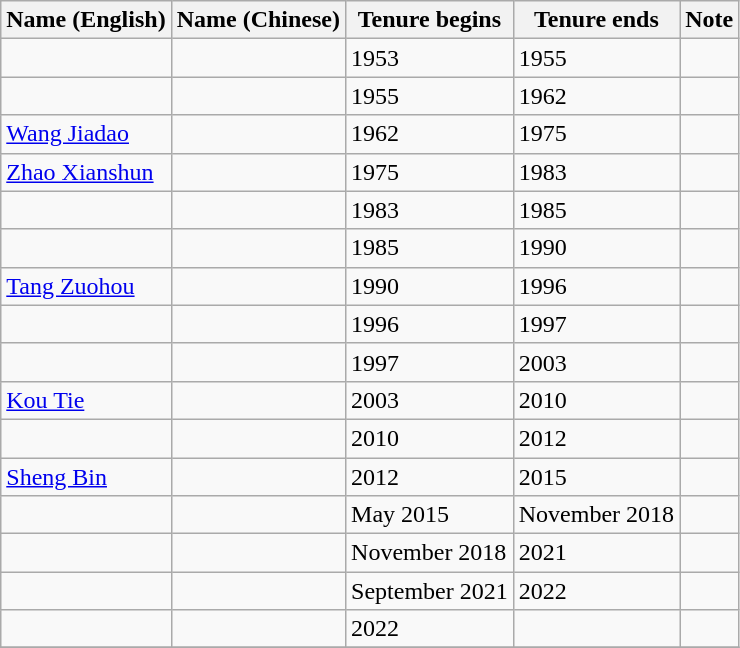<table class="wikitable">
<tr>
<th>Name (English)</th>
<th>Name (Chinese)</th>
<th>Tenure begins</th>
<th>Tenure ends</th>
<th>Note</th>
</tr>
<tr>
<td></td>
<td></td>
<td>1953</td>
<td>1955</td>
<td></td>
</tr>
<tr>
<td></td>
<td></td>
<td>1955</td>
<td>1962</td>
<td></td>
</tr>
<tr>
<td><a href='#'>Wang Jiadao</a></td>
<td></td>
<td>1962</td>
<td>1975</td>
<td></td>
</tr>
<tr>
<td><a href='#'>Zhao Xianshun</a></td>
<td></td>
<td>1975</td>
<td>1983</td>
<td></td>
</tr>
<tr>
<td></td>
<td></td>
<td>1983</td>
<td>1985</td>
<td></td>
</tr>
<tr>
<td></td>
<td></td>
<td>1985</td>
<td>1990</td>
<td></td>
</tr>
<tr>
<td><a href='#'>Tang Zuohou</a></td>
<td></td>
<td>1990</td>
<td>1996</td>
<td></td>
</tr>
<tr>
<td></td>
<td></td>
<td>1996</td>
<td>1997</td>
<td></td>
</tr>
<tr>
<td></td>
<td></td>
<td>1997</td>
<td>2003</td>
<td></td>
</tr>
<tr>
<td><a href='#'>Kou Tie</a></td>
<td></td>
<td>2003</td>
<td>2010</td>
<td></td>
</tr>
<tr>
<td></td>
<td></td>
<td>2010</td>
<td>2012</td>
<td></td>
</tr>
<tr>
<td><a href='#'>Sheng Bin</a></td>
<td></td>
<td>2012</td>
<td>2015</td>
<td></td>
</tr>
<tr>
<td></td>
<td></td>
<td>May 2015</td>
<td>November 2018</td>
<td></td>
</tr>
<tr>
<td></td>
<td></td>
<td>November 2018</td>
<td>2021</td>
<td></td>
</tr>
<tr>
<td></td>
<td></td>
<td>September 2021</td>
<td>2022</td>
<td></td>
</tr>
<tr>
<td></td>
<td></td>
<td>2022</td>
<td></td>
<td></td>
</tr>
<tr>
</tr>
</table>
